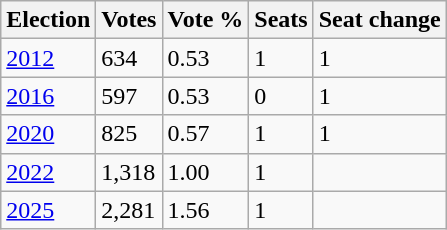<table class="wikitable">
<tr>
<th>Election</th>
<th>Votes</th>
<th>Vote %</th>
<th>Seats</th>
<th>Seat change</th>
</tr>
<tr>
<td><a href='#'>2012</a></td>
<td>634</td>
<td>0.53</td>
<td>1</td>
<td>1</td>
</tr>
<tr>
<td><a href='#'>2016</a></td>
<td>597</td>
<td>0.53</td>
<td>0</td>
<td>1</td>
</tr>
<tr>
<td><a href='#'>2020</a></td>
<td>825</td>
<td>0.57</td>
<td>1</td>
<td>1</td>
</tr>
<tr>
<td><a href='#'>2022</a></td>
<td>1,318</td>
<td>1.00</td>
<td>1</td>
<td></td>
</tr>
<tr>
<td><a href='#'>2025</a></td>
<td>2,281</td>
<td>1.56</td>
<td>1</td>
<td></td>
</tr>
</table>
